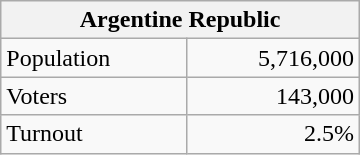<table class="wikitable" width=19%>
<tr>
<th colspan=2>Argentine Republic</th>
</tr>
<tr>
<td>Population</td>
<td align=right>5,716,000</td>
</tr>
<tr>
<td>Voters</td>
<td align=right>143,000</td>
</tr>
<tr>
<td>Turnout</td>
<td align=right>2.5%</td>
</tr>
</table>
